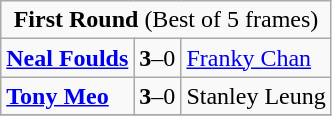<table class="wikitable">
<tr>
<td colspan=3 style="text-align: center"><strong>First Round</strong> (Best of 5 frames)</td>
</tr>
<tr>
<td> <strong><a href='#'>Neal Foulds</a></strong></td>
<td style="text-align: center"><strong>3</strong>–0</td>
<td> <a href='#'>Franky Chan</a></td>
</tr>
<tr>
<td> <strong><a href='#'>Tony Meo</a></strong></td>
<td style="text-align: center"><strong>3</strong>–0</td>
<td> Stanley Leung</td>
</tr>
<tr>
</tr>
</table>
